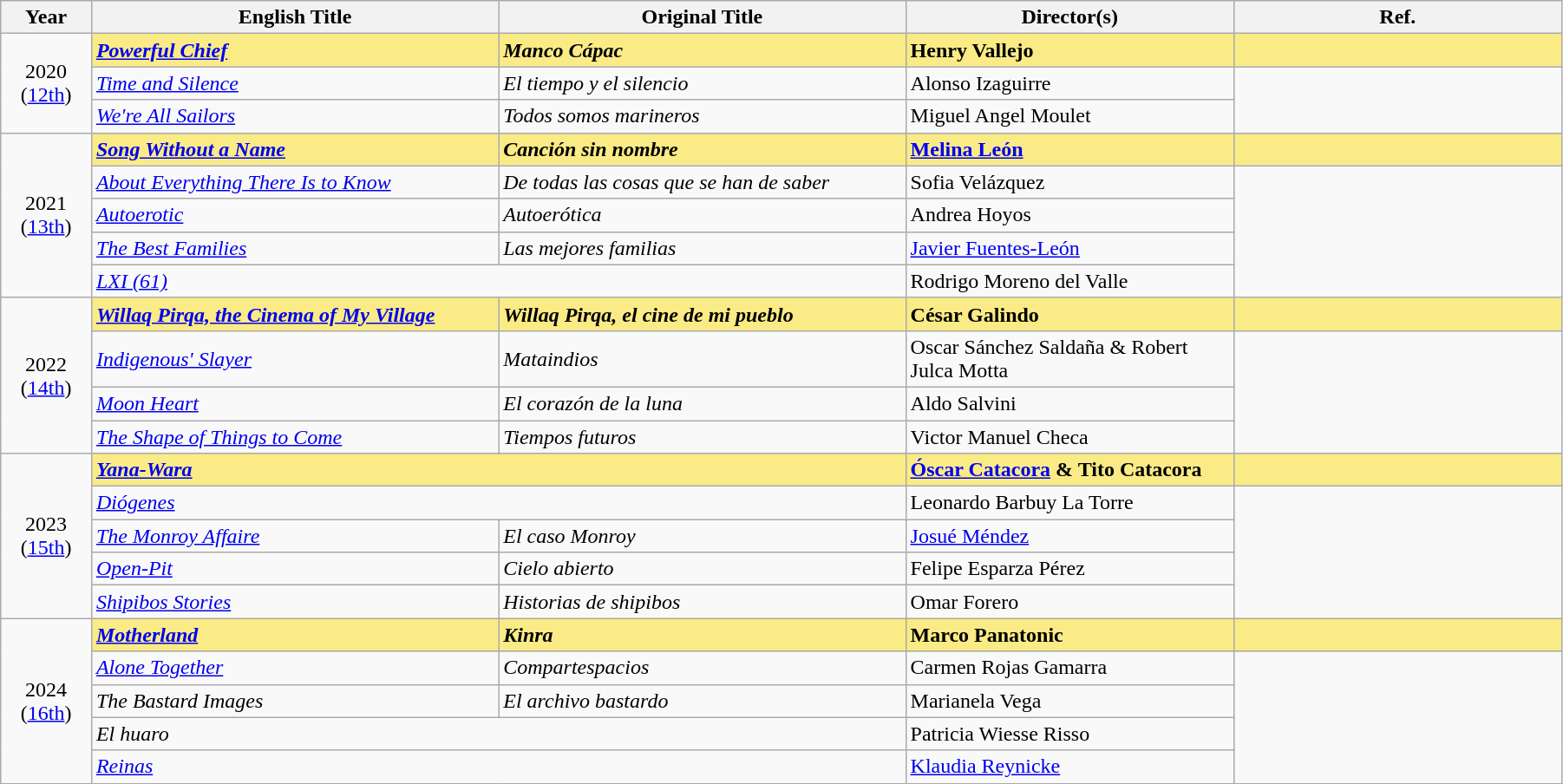<table class="wikitable" width="95%" cellpadding="5">
<tr>
<th width="50"><strong>Year</strong></th>
<th width="250"><strong>English Title</strong></th>
<th width="250"><strong>Original Title</strong></th>
<th width="200"><strong>Director(s)</strong></th>
<th width="200">Ref.</th>
</tr>
<tr>
<td rowspan="3" style="text-align:center;">2020<br>(<a href='#'>12th</a>)</td>
<td style="background:#FAEB86"><strong><em><a href='#'>Powerful Chief</a></em></strong></td>
<td style="background:#FAEB86"><strong><em>Manco Cápac</em></strong></td>
<td style="background:#FAEB86"><strong>Henry Vallejo</strong></td>
<td style="background:#FAEB86"></td>
</tr>
<tr>
<td><em><a href='#'>Time and Silence</a></em></td>
<td><em>El tiempo y el silencio</em></td>
<td>Alonso Izaguirre</td>
<td rowspan="2"></td>
</tr>
<tr>
<td><em><a href='#'>We're All Sailors</a></em></td>
<td><em>Todos somos marineros</em></td>
<td>Miguel Angel Moulet</td>
</tr>
<tr>
<td rowspan="5" style="text-align:center;">2021<br>(<a href='#'>13th</a>)</td>
<td style="background:#FAEB86"><strong><em><a href='#'>Song Without a Name</a></em></strong></td>
<td style="background:#FAEB86"><strong><em>Canción sin nombre</em></strong></td>
<td style="background:#FAEB86"><strong><a href='#'>Melina León</a></strong></td>
<td style="background:#FAEB86"></td>
</tr>
<tr>
<td><em><a href='#'>About Everything There Is to Know</a></em></td>
<td><em>De todas las cosas que se han de saber</em></td>
<td>Sofia Velázquez</td>
<td rowspan="4"></td>
</tr>
<tr>
<td><em><a href='#'>Autoerotic</a></em></td>
<td><em>Autoerótica</em></td>
<td>Andrea Hoyos</td>
</tr>
<tr>
<td><em><a href='#'>The Best Families</a></em></td>
<td><em>Las mejores familias</em></td>
<td><a href='#'>Javier Fuentes-León</a></td>
</tr>
<tr>
<td colspan="2"><em><a href='#'>LXI (61)</a></em></td>
<td>Rodrigo Moreno del Valle</td>
</tr>
<tr>
<td rowspan="4" style="text-align:center;">2022<br>(<a href='#'>14th</a>)</td>
<td style="background:#FAEB86"><strong><em><a href='#'>Willaq Pirqa, the Cinema of My Village</a></em></strong></td>
<td style="background:#FAEB86"><strong><em>Willaq Pirqa, el cine de mi pueblo</em></strong></td>
<td style="background:#FAEB86"><strong>César Galindo</strong></td>
<td style="background:#FAEB86"></td>
</tr>
<tr>
<td><em><a href='#'>Indigenous' Slayer</a></em></td>
<td><em>Mataindios</em></td>
<td>Oscar Sánchez Saldaña & Robert Julca Motta</td>
<td rowspan="3"></td>
</tr>
<tr>
<td><em><a href='#'>Moon Heart</a></em></td>
<td><em>El corazón de la luna</em></td>
<td>Aldo Salvini</td>
</tr>
<tr>
<td><em><a href='#'>The Shape of Things to Come</a></em></td>
<td><em>Tiempos futuros</em></td>
<td>Victor Manuel Checa</td>
</tr>
<tr>
<td rowspan="5" style="text-align:center;">2023<br>(<a href='#'>15th</a>)</td>
<td colspan="2" style="background:#FAEB86"><strong><em><a href='#'>Yana-Wara</a></em></strong></td>
<td style="background:#FAEB86"><strong><a href='#'>Óscar Catacora</a> & Tito Catacora</strong></td>
<td style="background:#FAEB86"></td>
</tr>
<tr>
<td colspan="2"><em><a href='#'>Diógenes</a></em></td>
<td>Leonardo Barbuy La Torre</td>
<td rowspan="4"></td>
</tr>
<tr>
<td><em><a href='#'>The Monroy Affaire</a></em></td>
<td><em>El caso Monroy</em></td>
<td><a href='#'>Josué Méndez</a></td>
</tr>
<tr>
<td><em><a href='#'>Open-Pit</a></em></td>
<td><em>Cielo abierto</em></td>
<td>Felipe Esparza Pérez</td>
</tr>
<tr>
<td><em><a href='#'>Shipibos Stories</a></em></td>
<td><em>Historias de shipibos</em></td>
<td>Omar Forero</td>
</tr>
<tr>
<td rowspan="5" style="text-align:center;">2024<br>(<a href='#'>16th</a>)</td>
<td style="background:#FAEB86"><em><a href='#'><strong>Motherland</strong></a></em></td>
<td style="background:#FAEB86"><strong><em>Kinra</em></strong></td>
<td style="background:#FAEB86"><strong>Marco Panatonic</strong></td>
<td style="background:#FAEB86"></td>
</tr>
<tr>
<td><em><a href='#'>Alone Together</a></em></td>
<td><em>Compartespacios</em></td>
<td>Carmen Rojas Gamarra</td>
<td rowspan="4"></td>
</tr>
<tr>
<td><em>The Bastard Images</em></td>
<td><em>El archivo bastardo</em></td>
<td>Marianela Vega</td>
</tr>
<tr>
<td colspan="2"><em>El huaro</em></td>
<td>Patricia Wiesse Risso</td>
</tr>
<tr>
<td colspan="2"><em><a href='#'>Reinas</a></em></td>
<td><a href='#'>Klaudia Reynicke</a></td>
</tr>
<tr>
</tr>
</table>
